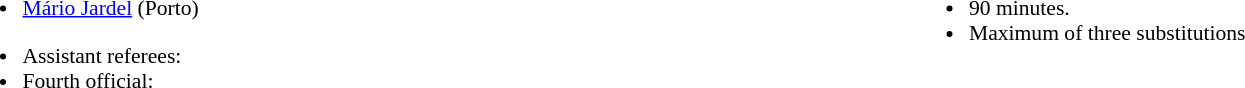<table style="width:100%; font-size:90%">
<tr>
<td style="width:50%; vertical-align:top"><br><ul><li> <a href='#'>Mário Jardel</a> (Porto)</li></ul><ul><li>Assistant referees:</li><li>Fourth official:</li></ul></td>
<td style="width:50%; vertical-align:top"><br><ul><li>90 minutes.</li><li>Maximum of three substitutions</li></ul></td>
</tr>
</table>
